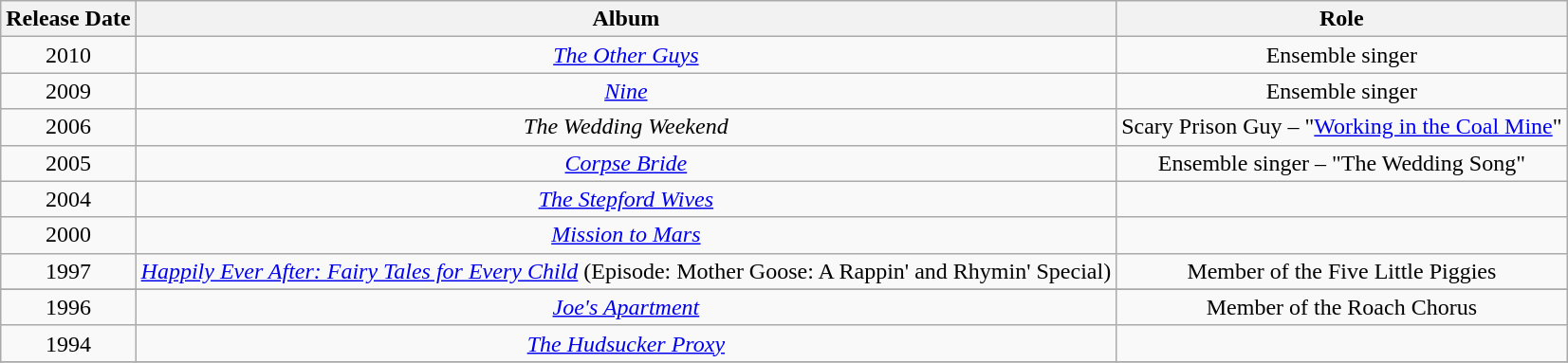<table class="wikitable">
<tr>
<th align="left" valign="top"><strong>Release Date</strong></th>
<th align="left" valign="top"><strong>Album</strong></th>
<th align="left" valign="top"><strong>Role</strong></th>
</tr>
<tr>
<td align="center" valign="middle">2010</td>
<td align="center" valign="middle"><em><a href='#'>The Other Guys</a></em></td>
<td align="center" valign="middle">Ensemble singer</td>
</tr>
<tr>
<td align="center" valign="middle">2009</td>
<td align="center" valign="middle"><em><a href='#'>Nine</a></em></td>
<td align="center" valign="middle">Ensemble singer</td>
</tr>
<tr>
<td align="center" valign="middle">2006</td>
<td align="center" valign="middle"><em>The Wedding Weekend</em></td>
<td align="center" valign="middle">Scary Prison Guy – "<a href='#'>Working in the Coal Mine</a>"</td>
</tr>
<tr>
<td align="center" valign="middle">2005</td>
<td align="center" valign="middle"><em><a href='#'>Corpse Bride</a></em></td>
<td align="center" valign="middle">Ensemble singer – "The Wedding Song"</td>
</tr>
<tr>
<td align="center" valign="middle">2004</td>
<td align="center" valign="middle"><em><a href='#'>The Stepford Wives</a></em></td>
<td align="center" valign="middle"></td>
</tr>
<tr>
<td align="center" valign="middle">2000</td>
<td align="center" valign="middle"><em><a href='#'>Mission to Mars</a></em></td>
<td align="center" valign="middle"></td>
</tr>
<tr>
<td align="center" valign="middle">1997</td>
<td align="center" valign="middle"><em><a href='#'>Happily Ever After: Fairy Tales for Every Child</a></em> (Episode: Mother Goose: A Rappin' and Rhymin' Special)</td>
<td align="center" valign="middle">Member of the Five Little Piggies</td>
</tr>
<tr>
</tr>
<tr>
<td align="center" valign="middle">1996</td>
<td align="center" valign="middle"><em><a href='#'>Joe's Apartment</a></em></td>
<td align="center" valign="middle">Member of the Roach Chorus</td>
</tr>
<tr>
<td align="center" valign="middle">1994</td>
<td align="center" valign="middle"><em><a href='#'>The Hudsucker Proxy</a></em></td>
<td align="center" valign="middle"></td>
</tr>
<tr>
</tr>
</table>
